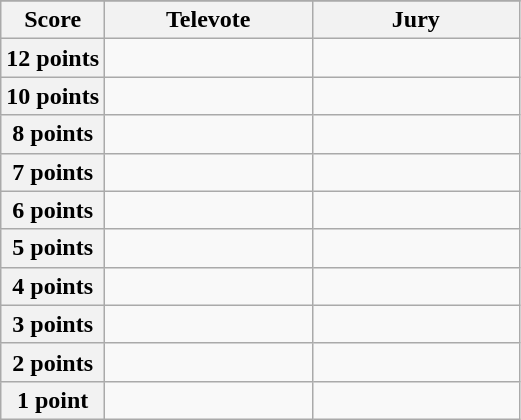<table class="wikitable">
<tr>
</tr>
<tr>
<th scope="col" width="20%">Score</th>
<th scope="col" width="40%">Televote</th>
<th scope="col" width="40%">Jury</th>
</tr>
<tr>
<th scope="row">12 points</th>
<td></td>
<td></td>
</tr>
<tr>
<th scope="row">10 points</th>
<td></td>
<td></td>
</tr>
<tr>
<th scope="row">8 points</th>
<td></td>
<td></td>
</tr>
<tr>
<th scope="row">7 points</th>
<td></td>
<td></td>
</tr>
<tr>
<th scope="row">6 points</th>
<td></td>
<td></td>
</tr>
<tr>
<th scope="row">5 points</th>
<td></td>
<td></td>
</tr>
<tr>
<th scope="row">4 points</th>
<td></td>
<td></td>
</tr>
<tr>
<th scope="row">3 points</th>
<td></td>
<td></td>
</tr>
<tr>
<th scope="row">2 points</th>
<td></td>
<td></td>
</tr>
<tr>
<th scope="row">1 point</th>
<td></td>
<td></td>
</tr>
</table>
